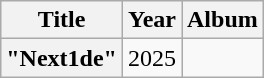<table class="wikitable plainrowheaders" style="text-align:center">
<tr>
<th scope="col">Title</th>
<th scope="col">Year</th>
<th scope="col">Album</th>
</tr>
<tr>
<th scope="row">"Next1de"</th>
<td>2025</td>
<td></td>
</tr>
</table>
